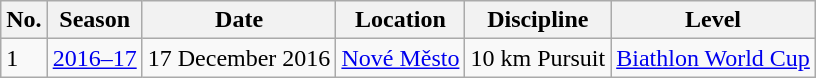<table class="wikitable">
<tr>
<th>No.</th>
<th>Season</th>
<th>Date</th>
<th>Location</th>
<th>Discipline</th>
<th>Level</th>
</tr>
<tr>
<td>1</td>
<td><a href='#'>2016–17</a></td>
<td>17 December 2016</td>
<td> <a href='#'>Nové Město</a></td>
<td>10 km Pursuit</td>
<td><a href='#'>Biathlon World Cup</a></td>
</tr>
</table>
